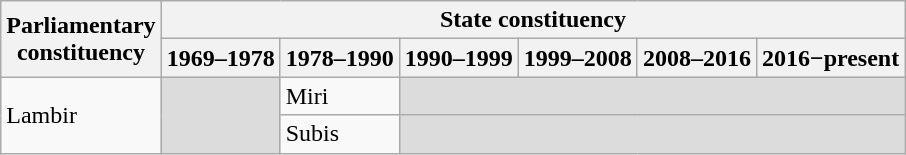<table class="wikitable">
<tr>
<th rowspan="2">Parliamentary<br>constituency</th>
<th colspan="6">State constituency</th>
</tr>
<tr>
<th>1969–1978</th>
<th>1978–1990</th>
<th>1990–1999</th>
<th>1999–2008</th>
<th>2008–2016</th>
<th>2016−present</th>
</tr>
<tr>
<td rowspan="2">Lambir</td>
<td rowspan="2" bgcolor="dcdcdc"></td>
<td>Miri</td>
<td colspan="4" bgcolor="dcdcdc"></td>
</tr>
<tr>
<td>Subis</td>
<td colspan="4" bgcolor="dcdcdc"></td>
</tr>
</table>
